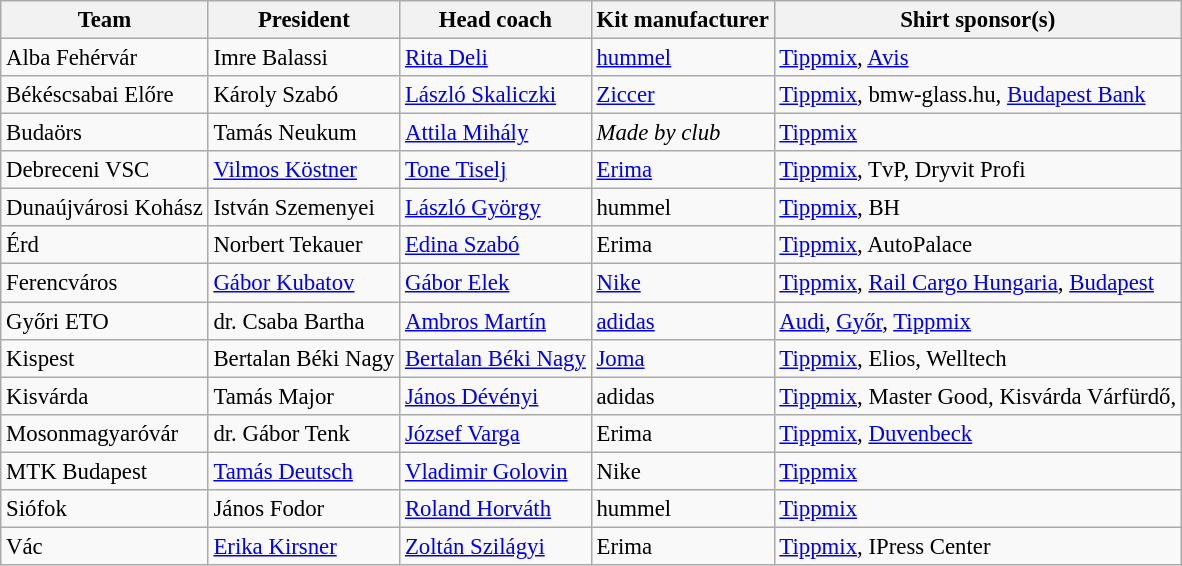<table class="wikitable sortable" left; style="font-size:95%;">
<tr>
<th>Team</th>
<th>President</th>
<th>Head coach</th>
<th>Kit manufacturer</th>
<th>Shirt sponsor(s)</th>
</tr>
<tr>
<td> Alba Fehérvár</td>
<td>Imre Balassi</td>
<td> <a href='#'>Rita Deli</a></td>
<td><a href='#'>hummel</a></td>
<td><a href='#'>Tippmix</a>, <a href='#'>Avis</a></td>
</tr>
<tr>
<td> Békéscsabai Előre</td>
<td>Károly Szabó</td>
<td> <a href='#'>László Skaliczki</a></td>
<td><a href='#'>Ziccer</a></td>
<td><a href='#'>Tippmix</a>, bmw-glass.hu, <a href='#'>Budapest Bank</a></td>
</tr>
<tr>
<td> Budaörs</td>
<td>Tamás Neukum</td>
<td> <a href='#'>Attila Mihály</a></td>
<td><em>Made by club</em></td>
<td><a href='#'>Tippmix</a></td>
</tr>
<tr>
<td> Debreceni VSC</td>
<td><a href='#'>Vilmos Köstner</a></td>
<td> <a href='#'>Tone Tiselj</a></td>
<td><a href='#'>Erima</a></td>
<td><a href='#'>Tippmix</a>, TvP, Dryvit Profi</td>
</tr>
<tr>
<td> Dunaújvárosi Kohász</td>
<td>István Szemenyei</td>
<td> <a href='#'>László György</a></td>
<td>hummel</td>
<td><a href='#'>Tippmix</a>, BH</td>
</tr>
<tr>
<td> Érd</td>
<td>Norbert Tekauer</td>
<td> <a href='#'>Edina Szabó</a></td>
<td>Erima</td>
<td><a href='#'>Tippmix</a>, AutoPalace</td>
</tr>
<tr>
<td> Ferencváros</td>
<td><a href='#'>Gábor Kubatov</a></td>
<td> <a href='#'>Gábor Elek</a></td>
<td><a href='#'>Nike</a></td>
<td><a href='#'>Tippmix</a>, <a href='#'>Rail Cargo Hungaria</a>, <a href='#'>Budapest</a></td>
</tr>
<tr>
<td> Győri ETO</td>
<td>dr. Csaba Bartha</td>
<td> <a href='#'>Ambros Martín</a></td>
<td><a href='#'>adidas</a></td>
<td><a href='#'>Audi</a>, <a href='#'>Győr</a>, <a href='#'>Tippmix</a></td>
</tr>
<tr>
<td> Kispest</td>
<td>Bertalan Béki Nagy</td>
<td> <a href='#'>Bertalan Béki Nagy</a></td>
<td><a href='#'>Joma</a></td>
<td><a href='#'>Tippmix</a>, Elios, Welltech</td>
</tr>
<tr>
<td> Kisvárda</td>
<td>Tamás Major</td>
<td> <a href='#'>János Dévényi</a></td>
<td>adidas</td>
<td><a href='#'>Tippmix</a>, Master Good, Kisvárda Várfürdő,</td>
</tr>
<tr>
<td> Mosonmagyaróvár</td>
<td>dr. Gábor Tenk</td>
<td> <a href='#'>József Varga</a></td>
<td>Erima</td>
<td><a href='#'>Tippmix</a>, <a href='#'>Duvenbeck</a></td>
</tr>
<tr>
<td> MTK Budapest</td>
<td><a href='#'>Tamás Deutsch</a></td>
<td> <a href='#'>Vladimir Golovin</a></td>
<td>Nike</td>
<td><a href='#'>Tippmix</a></td>
</tr>
<tr>
<td> Siófok</td>
<td>János Fodor</td>
<td> <a href='#'>Roland Horváth</a></td>
<td>hummel</td>
<td><a href='#'>Tippmix</a></td>
</tr>
<tr>
<td> Vác</td>
<td><a href='#'>Erika Kirsner</a></td>
<td> <a href='#'>Zoltán Szilágyi</a></td>
<td>Erima</td>
<td><a href='#'>Tippmix</a>, IPress Center</td>
</tr>
</table>
